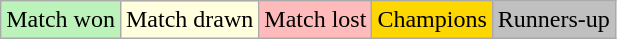<table class="wikitable">
<tr style="background:#BBF3BB;">
<td>Match won</td>
<td style="background:#ffd;">Match drawn</td>
<td style="background:#FFBBBB;">Match lost</td>
<td style="background:gold;">Champions</td>
<td style="background:silver;">Runners-up</td>
</tr>
</table>
